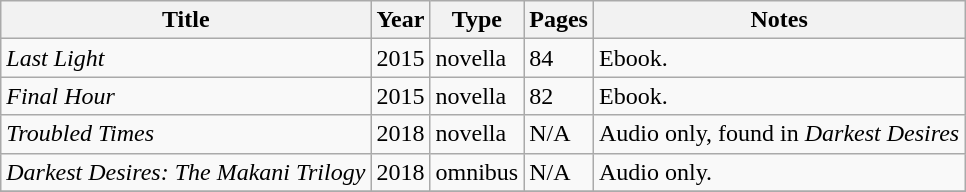<table class="wikitable sortable">
<tr>
<th>Title</th>
<th>Year</th>
<th>Type</th>
<th>Pages</th>
<th>Notes</th>
</tr>
<tr>
<td><em>Last Light</em></td>
<td>2015</td>
<td>novella</td>
<td>84</td>
<td>Ebook.</td>
</tr>
<tr>
<td><em>Final Hour</em></td>
<td>2015</td>
<td>novella</td>
<td>82</td>
<td>Ebook.</td>
</tr>
<tr>
<td><em>Troubled Times</em></td>
<td>2018</td>
<td>novella</td>
<td>N/A</td>
<td>Audio only, found in <em>Darkest Desires</em></td>
</tr>
<tr>
<td><em>Darkest Desires: The Makani Trilogy</em></td>
<td>2018</td>
<td>omnibus</td>
<td>N/A</td>
<td>Audio only.</td>
</tr>
<tr>
</tr>
</table>
